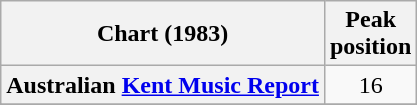<table class="wikitable sortable plainrowheaders">
<tr>
<th>Chart (1983)</th>
<th>Peak<br>position</th>
</tr>
<tr>
<th scope="row">Australian <a href='#'>Kent Music Report</a></th>
<td style="text-align:center;">16</td>
</tr>
<tr>
</tr>
<tr>
</tr>
</table>
